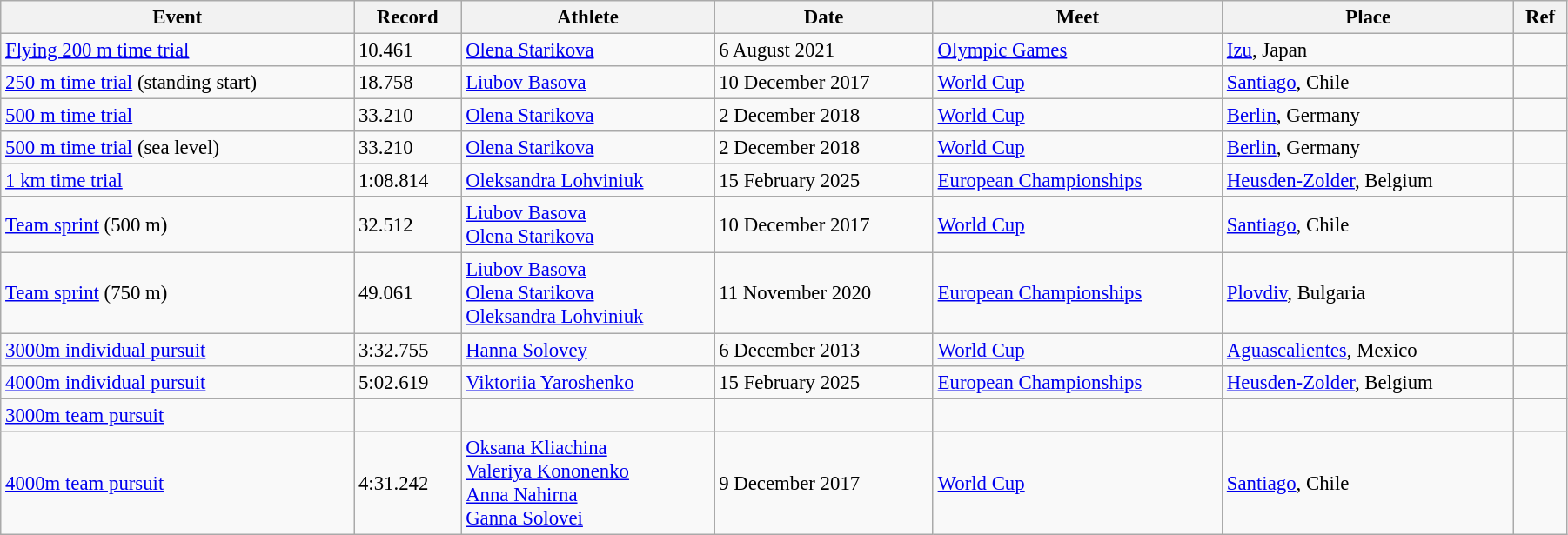<table class="wikitable" style="font-size:95%; width: 95%;">
<tr>
<th>Event</th>
<th>Record</th>
<th>Athlete</th>
<th>Date</th>
<th>Meet</th>
<th>Place</th>
<th>Ref</th>
</tr>
<tr>
<td><a href='#'>Flying 200 m time trial</a></td>
<td>10.461</td>
<td><a href='#'>Olena Starikova</a></td>
<td>6 August 2021</td>
<td><a href='#'>Olympic Games</a></td>
<td><a href='#'>Izu</a>, Japan</td>
<td></td>
</tr>
<tr>
<td><a href='#'>250 m time trial</a> (standing start)</td>
<td>18.758</td>
<td><a href='#'>Liubov Basova</a></td>
<td>10 December 2017</td>
<td><a href='#'>World Cup</a></td>
<td><a href='#'>Santiago</a>, Chile</td>
<td></td>
</tr>
<tr>
<td><a href='#'>500 m time trial</a></td>
<td>33.210</td>
<td><a href='#'>Olena Starikova</a></td>
<td>2 December 2018</td>
<td><a href='#'>World Cup</a></td>
<td><a href='#'>Berlin</a>, Germany</td>
<td></td>
</tr>
<tr>
<td><a href='#'>500 m time trial</a> (sea level)</td>
<td>33.210</td>
<td><a href='#'>Olena Starikova</a></td>
<td>2 December 2018</td>
<td><a href='#'>World Cup</a></td>
<td><a href='#'>Berlin</a>, Germany</td>
<td></td>
</tr>
<tr>
<td><a href='#'>1 km time trial</a></td>
<td>1:08.814</td>
<td><a href='#'>Oleksandra Lohviniuk</a></td>
<td>15 February 2025</td>
<td><a href='#'>European Championships</a></td>
<td><a href='#'>Heusden-Zolder</a>, Belgium</td>
<td></td>
</tr>
<tr>
<td><a href='#'>Team sprint</a> (500 m)</td>
<td>32.512</td>
<td><a href='#'>Liubov Basova</a><br><a href='#'>Olena Starikova</a></td>
<td>10 December 2017</td>
<td><a href='#'>World Cup</a></td>
<td><a href='#'>Santiago</a>, Chile</td>
<td></td>
</tr>
<tr>
<td><a href='#'>Team sprint</a> (750 m)</td>
<td>49.061</td>
<td><a href='#'>Liubov Basova</a><br><a href='#'>Olena Starikova</a><br><a href='#'>Oleksandra Lohviniuk</a></td>
<td>11 November 2020</td>
<td><a href='#'>European Championships</a></td>
<td><a href='#'>Plovdiv</a>, Bulgaria</td>
<td></td>
</tr>
<tr>
<td><a href='#'>3000m individual pursuit</a></td>
<td>3:32.755</td>
<td><a href='#'>Hanna Solovey</a></td>
<td>6 December 2013</td>
<td><a href='#'>World Cup</a></td>
<td><a href='#'>Aguascalientes</a>, Mexico</td>
<td></td>
</tr>
<tr>
<td><a href='#'>4000m individual pursuit</a></td>
<td>5:02.619</td>
<td><a href='#'>Viktoriia Yaroshenko</a></td>
<td>15 February 2025</td>
<td><a href='#'>European Championships</a></td>
<td><a href='#'>Heusden-Zolder</a>, Belgium</td>
<td></td>
</tr>
<tr>
<td><a href='#'>3000m team pursuit</a></td>
<td></td>
<td></td>
<td></td>
<td></td>
<td></td>
<td></td>
</tr>
<tr>
<td><a href='#'>4000m team pursuit</a></td>
<td>4:31.242</td>
<td><a href='#'>Oksana Kliachina</a><br><a href='#'>Valeriya Kononenko</a><br><a href='#'>Anna Nahirna</a><br><a href='#'>Ganna Solovei</a></td>
<td>9 December 2017</td>
<td><a href='#'>World Cup</a></td>
<td><a href='#'>Santiago</a>, Chile</td>
<td></td>
</tr>
</table>
